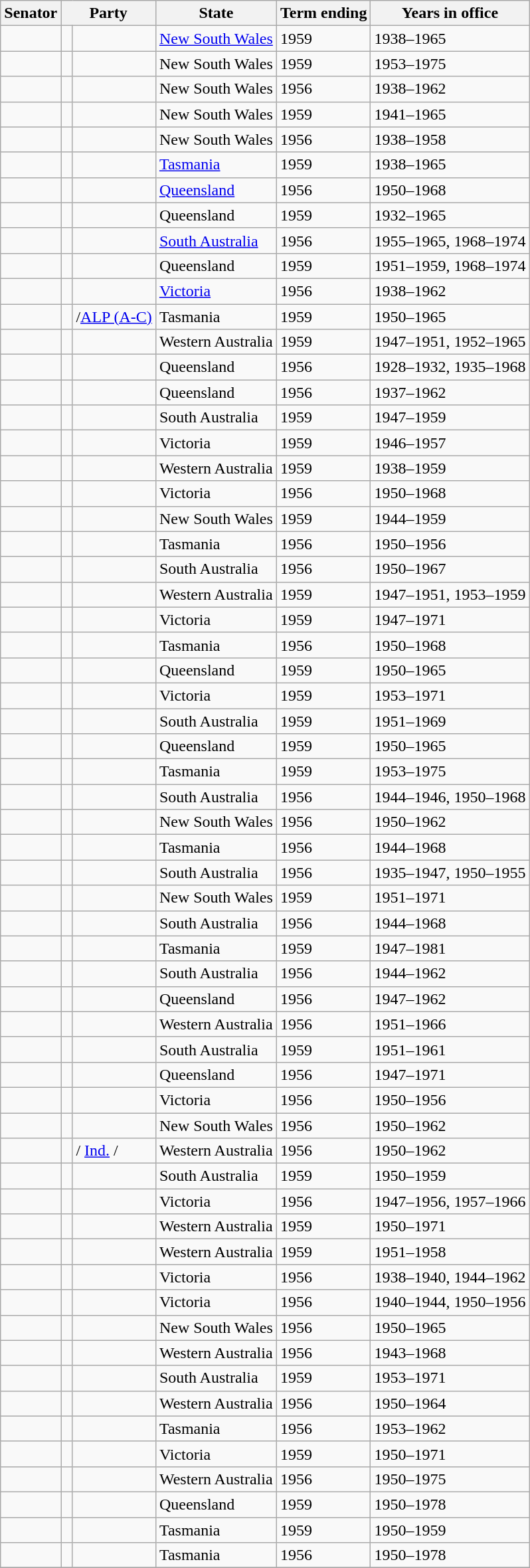<table class="wikitable sortable">
<tr>
<th>Senator</th>
<th colspan=2>Party</th>
<th>State</th>
<th>Term ending</th>
<th>Years in office</th>
</tr>
<tr>
<td></td>
<td> </td>
<td></td>
<td><a href='#'>New South Wales</a></td>
<td>1959</td>
<td>1938–1965</td>
</tr>
<tr>
<td></td>
<td> </td>
<td></td>
<td>New South Wales</td>
<td>1959</td>
<td>1953–1975</td>
</tr>
<tr>
<td></td>
<td> </td>
<td></td>
<td>New South Wales</td>
<td>1956</td>
<td>1938–1962</td>
</tr>
<tr>
<td></td>
<td> </td>
<td></td>
<td>New South Wales</td>
<td>1959</td>
<td>1941–1965</td>
</tr>
<tr>
<td></td>
<td> </td>
<td></td>
<td>New South Wales</td>
<td>1956</td>
<td>1938–1958</td>
</tr>
<tr>
<td></td>
<td> </td>
<td></td>
<td><a href='#'>Tasmania</a></td>
<td>1959</td>
<td>1938–1965</td>
</tr>
<tr>
<td></td>
<td> </td>
<td></td>
<td><a href='#'>Queensland</a></td>
<td>1956</td>
<td>1950–1968</td>
</tr>
<tr>
<td> </td>
<td> </td>
<td></td>
<td>Queensland</td>
<td>1959</td>
<td>1932–1965</td>
</tr>
<tr>
<td> </td>
<td> </td>
<td></td>
<td><a href='#'>South Australia</a></td>
<td>1956 </td>
<td>1955–1965, 1968–1974</td>
</tr>
<tr>
<td></td>
<td> </td>
<td></td>
<td>Queensland</td>
<td>1959</td>
<td>1951–1959, 1968–1974</td>
</tr>
<tr>
<td></td>
<td> </td>
<td></td>
<td><a href='#'>Victoria</a></td>
<td>1956</td>
<td>1938–1962</td>
</tr>
<tr>
<td></td>
<td> </td>
<td>/<a href='#'>ALP (A-C)</a> </td>
<td>Tasmania</td>
<td>1959</td>
<td>1950–1965</td>
</tr>
<tr>
<td></td>
<td> </td>
<td></td>
<td>Western Australia</td>
<td>1959</td>
<td>1947–1951, 1952–1965</td>
</tr>
<tr>
<td></td>
<td> </td>
<td></td>
<td>Queensland</td>
<td>1956</td>
<td>1928–1932, 1935–1968</td>
</tr>
<tr>
<td></td>
<td> </td>
<td></td>
<td>Queensland</td>
<td>1956</td>
<td>1937–1962</td>
</tr>
<tr>
<td></td>
<td> </td>
<td></td>
<td>South Australia</td>
<td>1959</td>
<td>1947–1959</td>
</tr>
<tr>
<td></td>
<td> </td>
<td></td>
<td>Victoria</td>
<td>1959</td>
<td>1946–1957</td>
</tr>
<tr>
<td></td>
<td> </td>
<td></td>
<td>Western Australia</td>
<td>1959</td>
<td>1938–1959</td>
</tr>
<tr>
<td></td>
<td> </td>
<td></td>
<td>Victoria</td>
<td>1956</td>
<td>1950–1968</td>
</tr>
<tr>
<td></td>
<td> </td>
<td></td>
<td>New South Wales</td>
<td>1959</td>
<td>1944–1959</td>
</tr>
<tr>
<td></td>
<td> </td>
<td></td>
<td>Tasmania</td>
<td>1956</td>
<td>1950–1956</td>
</tr>
<tr>
<td></td>
<td> </td>
<td></td>
<td>South Australia</td>
<td>1956</td>
<td>1950–1967</td>
</tr>
<tr>
<td></td>
<td> </td>
<td></td>
<td>Western Australia</td>
<td>1959</td>
<td>1947–1951, 1953–1959</td>
</tr>
<tr>
<td></td>
<td> </td>
<td></td>
<td>Victoria</td>
<td>1959</td>
<td>1947–1971</td>
</tr>
<tr>
<td></td>
<td> </td>
<td></td>
<td>Tasmania</td>
<td>1956</td>
<td>1950–1968</td>
</tr>
<tr>
<td></td>
<td> </td>
<td></td>
<td>Queensland</td>
<td>1959</td>
<td>1950–1965</td>
</tr>
<tr>
<td></td>
<td> </td>
<td></td>
<td>Victoria</td>
<td>1959</td>
<td>1953–1971</td>
</tr>
<tr>
<td></td>
<td> </td>
<td></td>
<td>South Australia</td>
<td>1959</td>
<td>1951–1969</td>
</tr>
<tr>
<td></td>
<td> </td>
<td></td>
<td>Queensland</td>
<td>1959</td>
<td>1950–1965</td>
</tr>
<tr>
<td></td>
<td> </td>
<td></td>
<td>Tasmania</td>
<td>1959</td>
<td>1953–1975</td>
</tr>
<tr>
<td></td>
<td> </td>
<td></td>
<td>South Australia</td>
<td>1956</td>
<td>1944–1946, 1950–1968</td>
</tr>
<tr>
<td></td>
<td> </td>
<td></td>
<td>New South Wales</td>
<td>1956</td>
<td>1950–1962</td>
</tr>
<tr>
<td></td>
<td> </td>
<td></td>
<td>Tasmania</td>
<td>1956</td>
<td>1944–1968</td>
</tr>
<tr>
<td> </td>
<td> </td>
<td></td>
<td>South Australia</td>
<td>1956</td>
<td>1935–1947, 1950–1955</td>
</tr>
<tr>
<td></td>
<td> </td>
<td></td>
<td>New South Wales</td>
<td>1959</td>
<td>1951–1971</td>
</tr>
<tr>
<td></td>
<td> </td>
<td></td>
<td>South Australia</td>
<td>1956</td>
<td>1944–1968</td>
</tr>
<tr>
<td></td>
<td> </td>
<td></td>
<td>Tasmania</td>
<td>1959</td>
<td>1947–1981</td>
</tr>
<tr>
<td></td>
<td> </td>
<td></td>
<td>South Australia</td>
<td>1956</td>
<td>1944–1962</td>
</tr>
<tr>
<td></td>
<td> </td>
<td></td>
<td>Queensland</td>
<td>1956</td>
<td>1947–1962</td>
</tr>
<tr>
<td> </td>
<td> </td>
<td></td>
<td>Western Australia</td>
<td>1956</td>
<td>1951–1966</td>
</tr>
<tr>
<td></td>
<td> </td>
<td></td>
<td>South Australia</td>
<td>1959</td>
<td>1951–1961</td>
</tr>
<tr>
<td></td>
<td> </td>
<td></td>
<td>Queensland</td>
<td>1956</td>
<td>1947–1971</td>
</tr>
<tr>
<td></td>
<td> </td>
<td></td>
<td>Victoria</td>
<td>1956</td>
<td>1950–1956</td>
</tr>
<tr>
<td></td>
<td> </td>
<td></td>
<td>New South Wales</td>
<td>1956</td>
<td>1950–1962</td>
</tr>
<tr>
<td></td>
<td> </td>
<td> / <a href='#'>Ind.</a> /<br> </td>
<td>Western Australia</td>
<td>1956</td>
<td>1950–1962</td>
</tr>
<tr>
<td></td>
<td> </td>
<td></td>
<td>South Australia</td>
<td>1959</td>
<td>1950–1959</td>
</tr>
<tr>
<td></td>
<td> </td>
<td></td>
<td>Victoria</td>
<td>1956</td>
<td>1947–1956, 1957–1966</td>
</tr>
<tr>
<td></td>
<td> </td>
<td></td>
<td>Western Australia</td>
<td>1959</td>
<td>1950–1971</td>
</tr>
<tr>
<td></td>
<td> </td>
<td></td>
<td>Western Australia</td>
<td>1959</td>
<td>1951–1958</td>
</tr>
<tr>
<td></td>
<td> </td>
<td></td>
<td>Victoria</td>
<td>1956</td>
<td>1938–1940, 1944–1962</td>
</tr>
<tr>
<td></td>
<td> </td>
<td></td>
<td>Victoria</td>
<td>1956</td>
<td>1940–1944, 1950–1956</td>
</tr>
<tr>
<td></td>
<td> </td>
<td></td>
<td>New South Wales</td>
<td>1956</td>
<td>1950–1965</td>
</tr>
<tr>
<td></td>
<td> </td>
<td></td>
<td>Western Australia</td>
<td>1956</td>
<td>1943–1968</td>
</tr>
<tr>
<td></td>
<td> </td>
<td></td>
<td>South Australia</td>
<td>1959</td>
<td>1953–1971</td>
</tr>
<tr>
<td></td>
<td> </td>
<td></td>
<td>Western Australia</td>
<td>1956</td>
<td>1950–1964</td>
</tr>
<tr>
<td></td>
<td> </td>
<td></td>
<td>Tasmania</td>
<td>1956</td>
<td>1953–1962</td>
</tr>
<tr>
<td></td>
<td> </td>
<td></td>
<td>Victoria</td>
<td>1959</td>
<td>1950–1971</td>
</tr>
<tr>
<td></td>
<td> </td>
<td></td>
<td>Western Australia</td>
<td>1956</td>
<td>1950–1975</td>
</tr>
<tr>
<td></td>
<td> </td>
<td></td>
<td>Queensland</td>
<td>1959</td>
<td>1950–1978</td>
</tr>
<tr>
<td></td>
<td> </td>
<td></td>
<td>Tasmania</td>
<td>1959</td>
<td>1950–1959</td>
</tr>
<tr>
<td></td>
<td> </td>
<td></td>
<td>Tasmania</td>
<td>1956</td>
<td>1950–1978</td>
</tr>
<tr>
</tr>
</table>
